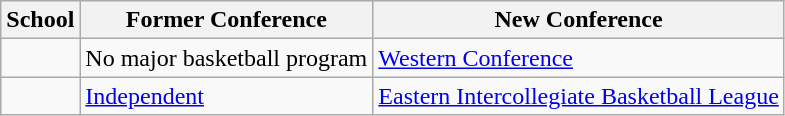<table class="wikitable sortable">
<tr>
<th>School</th>
<th>Former Conference</th>
<th>New Conference</th>
</tr>
<tr>
<td></td>
<td>No major basketball program</td>
<td><a href='#'>Western Conference</a></td>
</tr>
<tr>
<td></td>
<td><a href='#'>Independent</a></td>
<td><a href='#'>Eastern Intercollegiate Basketball League</a></td>
</tr>
</table>
